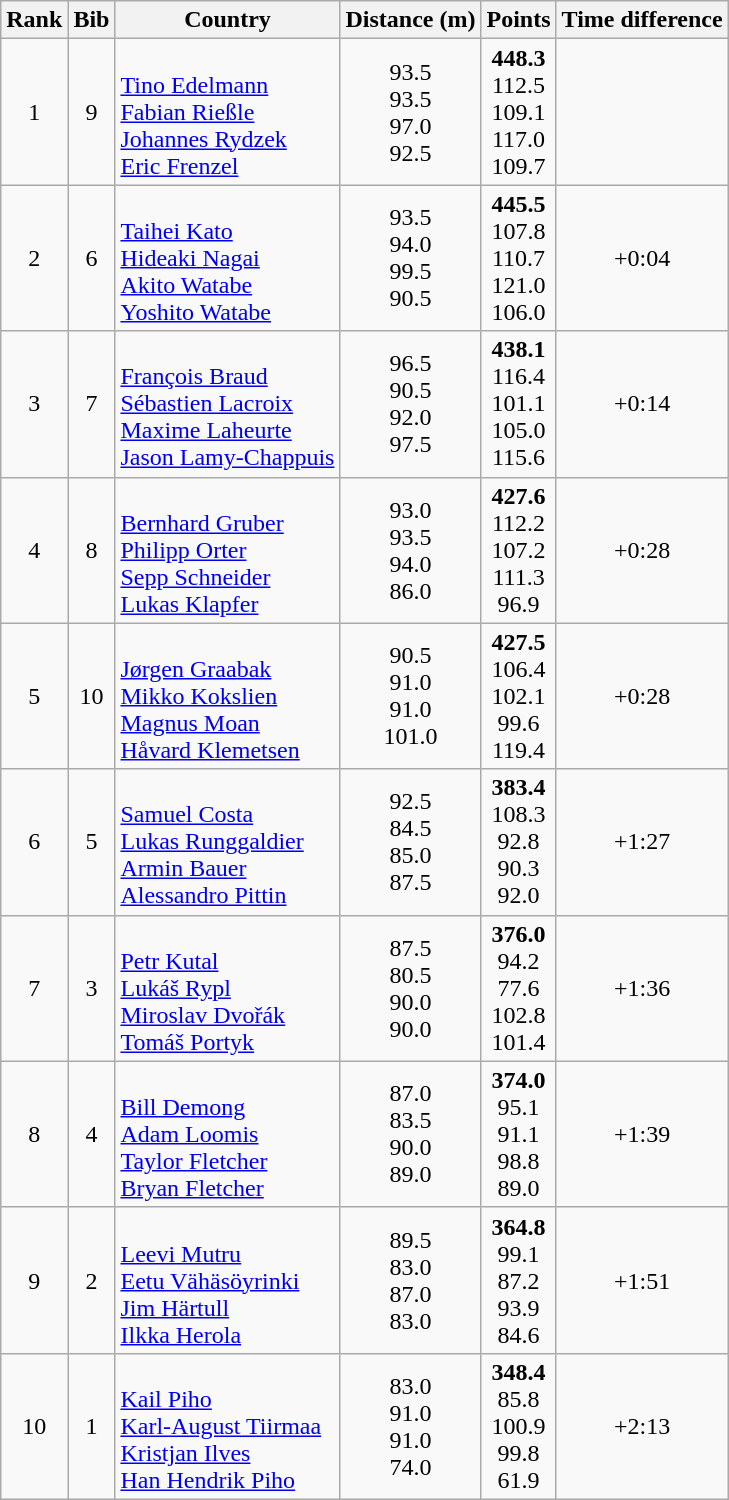<table class="wikitable sortable" style="text-align:center">
<tr>
<th>Rank</th>
<th>Bib</th>
<th>Country</th>
<th>Distance (m)</th>
<th>Points</th>
<th>Time difference</th>
</tr>
<tr>
<td>1</td>
<td>9</td>
<td align=left><br><a href='#'>Tino Edelmann</a><br><a href='#'>Fabian Rießle</a><br><a href='#'>Johannes Rydzek</a><br><a href='#'>Eric Frenzel</a></td>
<td>93.5<br>93.5<br>97.0<br>92.5</td>
<td><strong>448.3</strong><br>112.5<br>109.1<br>117.0<br>109.7</td>
<td></td>
</tr>
<tr>
<td>2</td>
<td>6</td>
<td align=left><br><a href='#'>Taihei Kato</a><br><a href='#'>Hideaki Nagai</a><br><a href='#'>Akito Watabe</a><br><a href='#'>Yoshito Watabe</a></td>
<td>93.5<br>94.0<br>99.5<br>90.5</td>
<td><strong>445.5</strong><br>107.8<br>110.7<br>121.0<br>106.0</td>
<td>+0:04</td>
</tr>
<tr>
<td>3</td>
<td>7</td>
<td align=left><br><a href='#'>François Braud</a><br><a href='#'>Sébastien Lacroix</a><br><a href='#'>Maxime Laheurte</a><br><a href='#'>Jason Lamy-Chappuis</a></td>
<td>96.5<br>90.5<br>92.0<br>97.5</td>
<td><strong>438.1</strong><br>116.4<br>101.1<br>105.0<br>115.6</td>
<td>+0:14</td>
</tr>
<tr>
<td>4</td>
<td>8</td>
<td align=left><br><a href='#'>Bernhard Gruber</a><br><a href='#'>Philipp Orter</a><br><a href='#'>Sepp Schneider</a><br><a href='#'>Lukas Klapfer</a></td>
<td>93.0<br>93.5<br>94.0<br>86.0</td>
<td><strong>427.6</strong><br>112.2<br>107.2<br>111.3<br>96.9</td>
<td>+0:28</td>
</tr>
<tr>
<td>5</td>
<td>10</td>
<td align=left><br><a href='#'>Jørgen Graabak</a><br><a href='#'>Mikko Kokslien</a><br><a href='#'>Magnus Moan</a><br><a href='#'>Håvard Klemetsen</a></td>
<td>90.5<br>91.0<br>91.0<br>101.0</td>
<td><strong>427.5</strong><br>106.4<br>102.1<br>99.6<br>119.4</td>
<td>+0:28</td>
</tr>
<tr>
<td>6</td>
<td>5</td>
<td align=left><br><a href='#'>Samuel Costa</a><br><a href='#'>Lukas Runggaldier</a><br><a href='#'>Armin Bauer</a><br><a href='#'>Alessandro Pittin</a></td>
<td>92.5<br>84.5<br>85.0<br>87.5</td>
<td><strong>383.4</strong><br>108.3<br>92.8<br>90.3<br>92.0</td>
<td>+1:27</td>
</tr>
<tr>
<td>7</td>
<td>3</td>
<td align=left><br><a href='#'>Petr Kutal</a><br><a href='#'>Lukáš Rypl</a><br><a href='#'>Miroslav Dvořák</a><br><a href='#'>Tomáš Portyk</a></td>
<td>87.5<br>80.5<br>90.0<br>90.0</td>
<td><strong>376.0</strong><br>94.2<br>77.6<br>102.8<br>101.4</td>
<td>+1:36</td>
</tr>
<tr>
<td>8</td>
<td>4</td>
<td align=left><br><a href='#'>Bill Demong</a><br><a href='#'>Adam Loomis</a><br><a href='#'>Taylor Fletcher</a><br><a href='#'>Bryan Fletcher</a></td>
<td>87.0<br>83.5<br>90.0<br>89.0</td>
<td><strong>374.0</strong><br>95.1<br>91.1<br>98.8<br>89.0</td>
<td>+1:39</td>
</tr>
<tr>
<td>9</td>
<td>2</td>
<td align=left><br><a href='#'>Leevi Mutru</a><br><a href='#'>Eetu Vähäsöyrinki</a><br><a href='#'>Jim Härtull</a><br><a href='#'>Ilkka Herola</a></td>
<td>89.5<br>83.0<br>87.0<br>83.0</td>
<td><strong>364.8</strong><br>99.1<br>87.2<br>93.9<br>84.6</td>
<td>+1:51</td>
</tr>
<tr>
<td>10</td>
<td>1</td>
<td align=left><br><a href='#'>Kail Piho</a><br><a href='#'>Karl-August Tiirmaa</a><br><a href='#'>Kristjan Ilves</a><br><a href='#'>Han Hendrik Piho</a></td>
<td>83.0<br>91.0<br>91.0<br>74.0</td>
<td><strong>348.4</strong><br>85.8<br>100.9<br>99.8<br>61.9</td>
<td>+2:13</td>
</tr>
</table>
